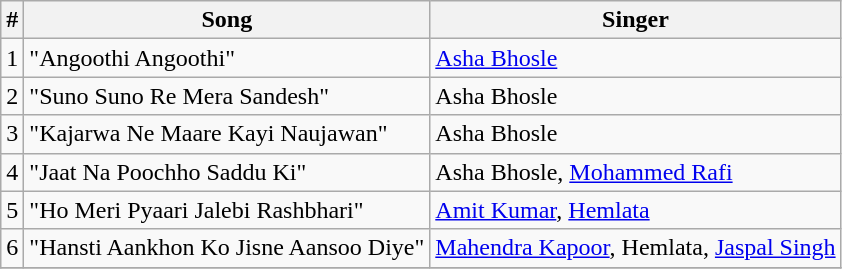<table class="wikitable">
<tr>
<th>#</th>
<th>Song</th>
<th>Singer</th>
</tr>
<tr>
<td>1</td>
<td>"Angoothi Angoothi"</td>
<td><a href='#'>Asha Bhosle</a></td>
</tr>
<tr>
<td>2</td>
<td>"Suno Suno Re Mera Sandesh"</td>
<td>Asha Bhosle</td>
</tr>
<tr>
<td>3</td>
<td>"Kajarwa Ne Maare Kayi Naujawan"</td>
<td>Asha Bhosle</td>
</tr>
<tr>
<td>4</td>
<td>"Jaat Na Poochho Saddu Ki"</td>
<td>Asha Bhosle, <a href='#'>Mohammed Rafi</a></td>
</tr>
<tr>
<td>5</td>
<td>"Ho Meri Pyaari Jalebi Rashbhari"</td>
<td><a href='#'>Amit Kumar</a>, <a href='#'>Hemlata</a></td>
</tr>
<tr>
<td>6</td>
<td>"Hansti Aankhon Ko Jisne Aansoo Diye"</td>
<td><a href='#'>Mahendra Kapoor</a>, Hemlata, <a href='#'>Jaspal Singh</a></td>
</tr>
<tr>
</tr>
</table>
